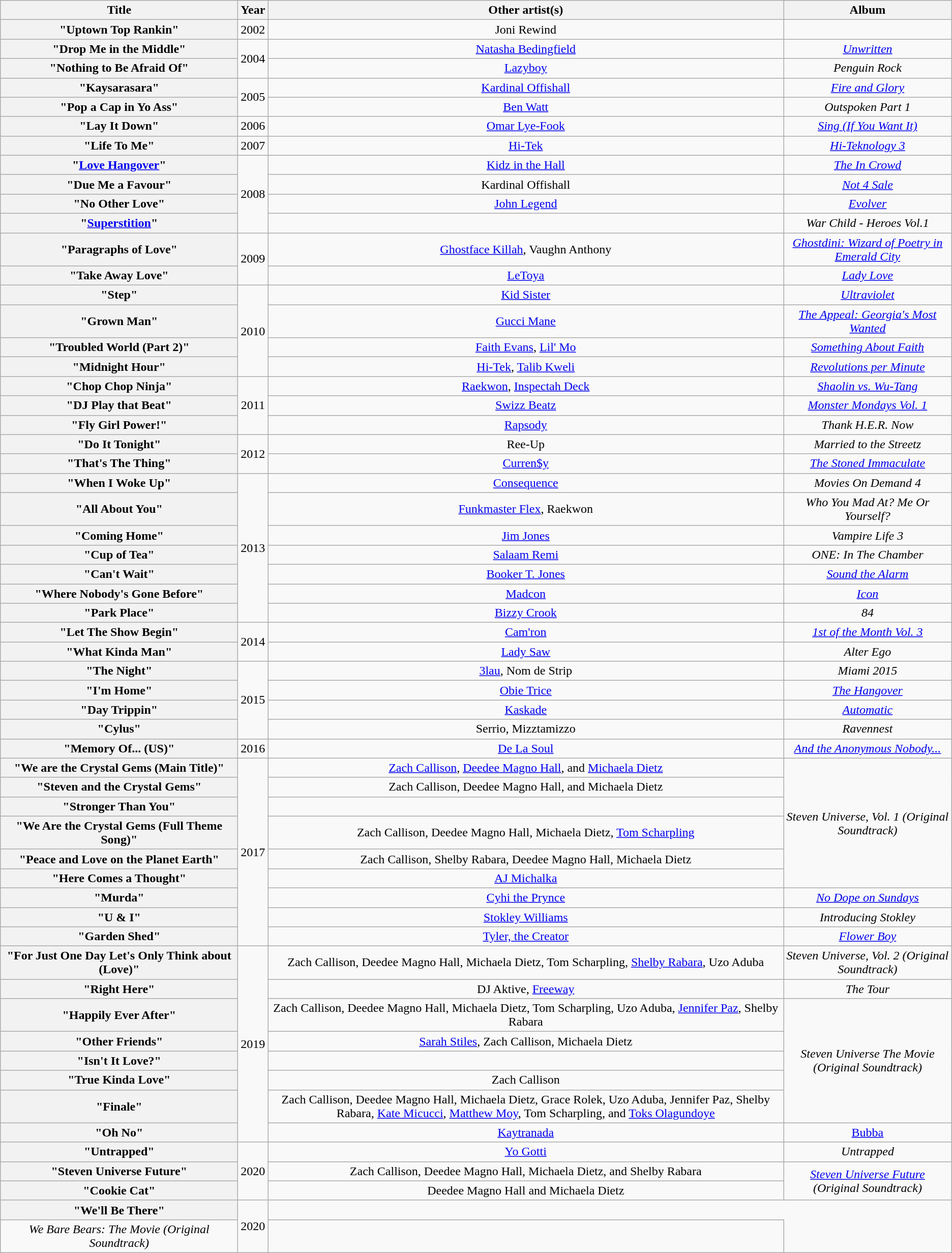<table class="wikitable plainrowheaders" style="text-align:center;">
<tr>
<th scope="col" style="width:19em;">Title</th>
<th scope="col">Year</th>
<th scope="col">Other artist(s)</th>
<th scope="col">Album</th>
</tr>
<tr>
<th scope="row">"Uptown Top Rankin"</th>
<td>2002</td>
<td>Joni Rewind</td>
<td></td>
</tr>
<tr>
<th scope="row">"Drop Me in the Middle"</th>
<td rowspan="2">2004</td>
<td><a href='#'>Natasha Bedingfield</a></td>
<td><em><a href='#'>Unwritten</a></em></td>
</tr>
<tr>
<th scope="row">"Nothing to Be Afraid Of"</th>
<td><a href='#'>Lazyboy</a></td>
<td><em>Penguin Rock</em></td>
</tr>
<tr>
<th scope="row">"Kaysarasara"</th>
<td rowspan="2">2005</td>
<td><a href='#'>Kardinal Offishall</a></td>
<td><em><a href='#'>Fire and Glory</a></em></td>
</tr>
<tr>
<th scope="row">"Pop a Cap in Yo Ass"</th>
<td><a href='#'>Ben Watt</a></td>
<td><em>Outspoken Part 1</em></td>
</tr>
<tr>
<th scope="row">"Lay It Down"</th>
<td>2006</td>
<td><a href='#'>Omar Lye-Fook</a></td>
<td><em><a href='#'>Sing (If You Want It)</a></em></td>
</tr>
<tr>
<th scope="row">"Life To Me"</th>
<td>2007</td>
<td><a href='#'>Hi-Tek</a></td>
<td><em><a href='#'>Hi-Teknology 3</a></em></td>
</tr>
<tr>
<th scope="row">"<a href='#'>Love Hangover</a>"</th>
<td rowspan="4">2008</td>
<td><a href='#'>Kidz in the Hall</a></td>
<td><em><a href='#'>The In Crowd</a></em></td>
</tr>
<tr>
<th scope="row">"Due Me a Favour"</th>
<td>Kardinal Offishall</td>
<td><em><a href='#'>Not 4 Sale</a></em></td>
</tr>
<tr>
<th scope="row">"No Other Love"</th>
<td><a href='#'>John Legend</a></td>
<td><em><a href='#'>Evolver</a></em></td>
</tr>
<tr>
<th scope="row">"<a href='#'>Superstition</a>"</th>
<td></td>
<td><em> War Child - Heroes Vol.1</em></td>
</tr>
<tr>
<th scope="row">"Paragraphs of Love"</th>
<td rowspan="2">2009</td>
<td><a href='#'>Ghostface Killah</a>, Vaughn Anthony</td>
<td><em><a href='#'>Ghostdini: Wizard of Poetry in Emerald City</a></em></td>
</tr>
<tr>
<th scope="row">"Take Away Love"</th>
<td><a href='#'>LeToya</a></td>
<td><em><a href='#'>Lady Love</a></em></td>
</tr>
<tr>
<th scope="row">"Step"</th>
<td rowspan="4">2010</td>
<td><a href='#'>Kid Sister</a></td>
<td><em><a href='#'>Ultraviolet</a></em></td>
</tr>
<tr>
<th scope="row">"Grown Man"</th>
<td><a href='#'>Gucci Mane</a></td>
<td><em><a href='#'>The Appeal: Georgia's Most Wanted</a></em></td>
</tr>
<tr>
<th scope="row">"Troubled World (Part 2)"</th>
<td><a href='#'>Faith Evans</a>, <a href='#'>Lil' Mo</a></td>
<td><em><a href='#'>Something About Faith</a></em></td>
</tr>
<tr>
<th scope="row">"Midnight Hour"</th>
<td><a href='#'>Hi-Tek</a>, <a href='#'>Talib Kweli</a></td>
<td><em><a href='#'>Revolutions per Minute</a></em></td>
</tr>
<tr>
<th scope="row">"Chop Chop Ninja"</th>
<td rowspan="3">2011</td>
<td><a href='#'>Raekwon</a>, <a href='#'>Inspectah Deck</a></td>
<td><em><a href='#'>Shaolin vs. Wu-Tang</a></em></td>
</tr>
<tr>
<th scope="row">"DJ Play that Beat"</th>
<td><a href='#'>Swizz Beatz</a></td>
<td><em><a href='#'>Monster Mondays Vol. 1</a></em></td>
</tr>
<tr>
<th scope="row">"Fly Girl Power!"</th>
<td><a href='#'>Rapsody</a></td>
<td><em>Thank H.E.R. Now</em></td>
</tr>
<tr>
<th scope="row">"Do It Tonight"</th>
<td rowspan="2">2012</td>
<td>Ree-Up</td>
<td><em>Married to the Streetz</em></td>
</tr>
<tr>
<th scope="row">"That's The Thing"</th>
<td><a href='#'>Curren$y</a></td>
<td><em><a href='#'>The Stoned Immaculate</a></em></td>
</tr>
<tr>
<th scope="row">"When I Woke Up"</th>
<td rowspan="7">2013</td>
<td><a href='#'>Consequence</a></td>
<td><em>Movies On Demand 4</em></td>
</tr>
<tr>
<th scope="row">"All About You"</th>
<td><a href='#'>Funkmaster Flex</a>, Raekwon</td>
<td><em>Who You Mad At? Me Or Yourself?</em></td>
</tr>
<tr>
<th scope="row">"Coming Home"</th>
<td><a href='#'>Jim Jones</a></td>
<td><em>Vampire Life 3</em></td>
</tr>
<tr>
<th scope="row">"Cup of Tea"</th>
<td><a href='#'>Salaam Remi</a></td>
<td><em>ONE: In The Chamber</em></td>
</tr>
<tr>
<th scope="row">"Can't Wait"</th>
<td><a href='#'>Booker T. Jones</a></td>
<td><em><a href='#'>Sound the Alarm</a></em></td>
</tr>
<tr>
<th scope="row">"Where Nobody's Gone Before"</th>
<td><a href='#'>Madcon</a></td>
<td><em><a href='#'>Icon</a></em></td>
</tr>
<tr>
<th scope="row">"Park Place"</th>
<td><a href='#'>Bizzy Crook</a></td>
<td><em>84</em></td>
</tr>
<tr>
<th scope="row">"Let The Show Begin"</th>
<td rowspan="2">2014</td>
<td><a href='#'>Cam'ron</a></td>
<td><em><a href='#'>1st of the Month Vol. 3</a></em></td>
</tr>
<tr>
<th scope="row">"What Kinda Man"</th>
<td><a href='#'>Lady Saw</a></td>
<td><em>Alter Ego</em></td>
</tr>
<tr>
<th scope="row">"The Night"</th>
<td rowspan="4">2015</td>
<td><a href='#'>3lau</a>, Nom de Strip</td>
<td><em>Miami 2015</em></td>
</tr>
<tr>
<th scope="row">"I'm Home"</th>
<td><a href='#'>Obie Trice</a></td>
<td><em><a href='#'>The Hangover</a></em></td>
</tr>
<tr>
<th scope="row">"Day Trippin"</th>
<td><a href='#'>Kaskade</a></td>
<td><em><a href='#'>Automatic</a></em></td>
</tr>
<tr>
<th scope="row">"Cylus"</th>
<td>Serrio, Mizztamizzo</td>
<td><em>Ravennest</em></td>
</tr>
<tr>
<th scope="row">"Memory Of... (US)"</th>
<td>2016</td>
<td><a href='#'>De La Soul</a></td>
<td><em><a href='#'>And the Anonymous Nobody...</a></em></td>
</tr>
<tr>
<th scope="row">"We are the Crystal Gems (Main Title)"</th>
<td rowspan="9">2017</td>
<td><a href='#'>Zach Callison</a>, <a href='#'>Deedee Magno Hall</a>, and <a href='#'>Michaela Dietz</a></td>
<td rowspan="6"><em>Steven Universe, Vol. 1 (Original Soundtrack)</em></td>
</tr>
<tr>
<th scope="row">"Steven and the Crystal Gems"</th>
<td>Zach Callison, Deedee Magno Hall, and Michaela Dietz</td>
</tr>
<tr>
<th scope="row">"Stronger Than You"</th>
<td></td>
</tr>
<tr>
<th scope="row">"We Are the Crystal Gems (Full Theme Song)"</th>
<td>Zach Callison, Deedee Magno Hall, Michaela Dietz, <a href='#'>Tom Scharpling</a></td>
</tr>
<tr>
<th scope="row">"Peace and Love on the Planet Earth"</th>
<td>Zach Callison, Shelby Rabara, Deedee Magno Hall, Michaela Dietz</td>
</tr>
<tr>
<th scope="row">"Here Comes a Thought"</th>
<td><a href='#'>AJ Michalka</a></td>
</tr>
<tr>
<th scope="row">"Murda"</th>
<td><a href='#'>Cyhi the Prynce</a></td>
<td><em><a href='#'>No Dope on Sundays</a></em></td>
</tr>
<tr>
<th scope="row">"U & I"</th>
<td><a href='#'>Stokley Williams</a></td>
<td><em>Introducing Stokley</em></td>
</tr>
<tr>
<th scope="row">"Garden Shed"</th>
<td><a href='#'>Tyler, the Creator</a></td>
<td><em><a href='#'>Flower Boy</a></em></td>
</tr>
<tr>
<th scope="row">"For Just One Day Let's Only Think about (Love)"</th>
<td rowspan="8">2019</td>
<td>Zach Callison, Deedee Magno Hall, Michaela Dietz, Tom Scharpling, <a href='#'>Shelby Rabara</a>, Uzo Aduba</td>
<td><em>Steven Universe, Vol. 2 (Original Soundtrack)</em></td>
</tr>
<tr>
<th scope="row">"Right Here"</th>
<td>DJ Aktive, <a href='#'>Freeway</a></td>
<td><em>The Tour</em></td>
</tr>
<tr>
<th scope="row">"Happily Ever After"</th>
<td>Zach Callison, Deedee Magno Hall, Michaela Dietz, Tom Scharpling, Uzo Aduba, <a href='#'>Jennifer Paz</a>, Shelby Rabara</td>
<td rowspan="5"><em>Steven Universe The Movie (Original Soundtrack)</em></td>
</tr>
<tr>
<th scope="row">"Other Friends"</th>
<td><a href='#'>Sarah Stiles</a>, Zach Callison, Michaela Dietz</td>
</tr>
<tr>
<th scope="row">"Isn't It Love?"</th>
<td></td>
</tr>
<tr>
<th scope="row">"True Kinda Love"</th>
<td>Zach Callison</td>
</tr>
<tr>
<th scope="row">"Finale"</th>
<td>Zach Callison, Deedee Magno Hall, Michaela Dietz, Grace Rolek, Uzo Aduba, Jennifer Paz, Shelby Rabara, <a href='#'>Kate Micucci</a>, <a href='#'>Matthew Moy</a>, Tom Scharpling, and <a href='#'>Toks Olagundoye</a></td>
</tr>
<tr>
<th>"Oh No"</th>
<td><a href='#'>Kaytranada</a></td>
<td><a href='#'>Bubba</a></td>
</tr>
<tr>
<th scope="row">"Untrapped"</th>
<td rowspan="3">2020</td>
<td><a href='#'>Yo Gotti</a></td>
<td><em>Untrapped</em></td>
</tr>
<tr>
<th scope="row">"Steven Universe Future"</th>
<td>Zach Callison, Deedee Magno Hall, Michaela Dietz, and Shelby Rabara</td>
<td rowspan="2"><em><a href='#'>Steven Universe Future</a> (Original Soundtrack)</em></td>
</tr>
<tr>
<th scope="row">"Cookie Cat"</th>
<td>Deedee Magno Hall and Michaela Dietz</td>
</tr>
<tr>
<th scope="row">"We'll Be There"</th>
<td rowspan="3">2020</td>
</tr>
<tr>
<td><em>We Bare Bears: The Movie (Original Soundtrack)</em></td>
<td></td>
</tr>
</table>
